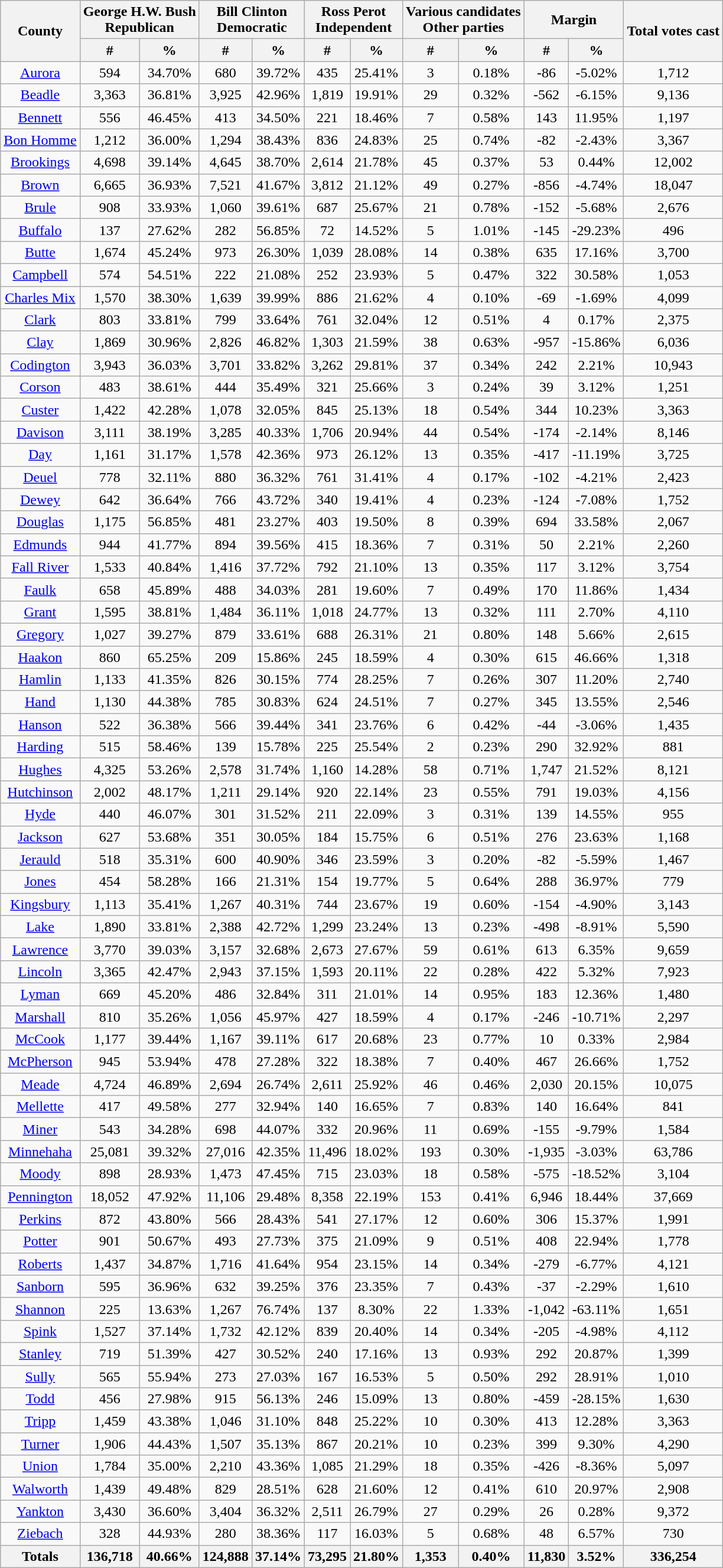<table class="wikitable sortable">
<tr>
<th rowspan="2">County</th>
<th colspan="2">George H.W. Bush<br>Republican</th>
<th colspan="2">Bill Clinton<br>Democratic</th>
<th colspan="2">Ross Perot<br>Independent</th>
<th colspan="2">Various candidates<br>Other parties</th>
<th colspan="2">Margin</th>
<th rowspan="2">Total votes cast</th>
</tr>
<tr style="text-align:center;">
<th data-sort-type="number">#</th>
<th data-sort-type="number">%</th>
<th data-sort-type="number">#</th>
<th data-sort-type="number">%</th>
<th data-sort-type="number">#</th>
<th data-sort-type="number">%</th>
<th data-sort-type="number">#</th>
<th data-sort-type="number">%</th>
<th data-sort-type="number">#</th>
<th data-sort-type="number">%</th>
</tr>
<tr style="text-align:center;">
<td><a href='#'>Aurora</a></td>
<td>594</td>
<td>34.70%</td>
<td>680</td>
<td>39.72%</td>
<td>435</td>
<td>25.41%</td>
<td>3</td>
<td>0.18%</td>
<td>-86</td>
<td>-5.02%</td>
<td>1,712</td>
</tr>
<tr style="text-align:center;">
<td><a href='#'>Beadle</a></td>
<td>3,363</td>
<td>36.81%</td>
<td>3,925</td>
<td>42.96%</td>
<td>1,819</td>
<td>19.91%</td>
<td>29</td>
<td>0.32%</td>
<td>-562</td>
<td>-6.15%</td>
<td>9,136</td>
</tr>
<tr style="text-align:center;">
<td><a href='#'>Bennett</a></td>
<td>556</td>
<td>46.45%</td>
<td>413</td>
<td>34.50%</td>
<td>221</td>
<td>18.46%</td>
<td>7</td>
<td>0.58%</td>
<td>143</td>
<td>11.95%</td>
<td>1,197</td>
</tr>
<tr style="text-align:center;">
<td><a href='#'>Bon Homme</a></td>
<td>1,212</td>
<td>36.00%</td>
<td>1,294</td>
<td>38.43%</td>
<td>836</td>
<td>24.83%</td>
<td>25</td>
<td>0.74%</td>
<td>-82</td>
<td>-2.43%</td>
<td>3,367</td>
</tr>
<tr style="text-align:center;">
<td><a href='#'>Brookings</a></td>
<td>4,698</td>
<td>39.14%</td>
<td>4,645</td>
<td>38.70%</td>
<td>2,614</td>
<td>21.78%</td>
<td>45</td>
<td>0.37%</td>
<td>53</td>
<td>0.44%</td>
<td>12,002</td>
</tr>
<tr style="text-align:center;">
<td><a href='#'>Brown</a></td>
<td>6,665</td>
<td>36.93%</td>
<td>7,521</td>
<td>41.67%</td>
<td>3,812</td>
<td>21.12%</td>
<td>49</td>
<td>0.27%</td>
<td>-856</td>
<td>-4.74%</td>
<td>18,047</td>
</tr>
<tr style="text-align:center;">
<td><a href='#'>Brule</a></td>
<td>908</td>
<td>33.93%</td>
<td>1,060</td>
<td>39.61%</td>
<td>687</td>
<td>25.67%</td>
<td>21</td>
<td>0.78%</td>
<td>-152</td>
<td>-5.68%</td>
<td>2,676</td>
</tr>
<tr style="text-align:center;">
<td><a href='#'>Buffalo</a></td>
<td>137</td>
<td>27.62%</td>
<td>282</td>
<td>56.85%</td>
<td>72</td>
<td>14.52%</td>
<td>5</td>
<td>1.01%</td>
<td>-145</td>
<td>-29.23%</td>
<td>496</td>
</tr>
<tr style="text-align:center;">
<td><a href='#'>Butte</a></td>
<td>1,674</td>
<td>45.24%</td>
<td>973</td>
<td>26.30%</td>
<td>1,039</td>
<td>28.08%</td>
<td>14</td>
<td>0.38%</td>
<td>635</td>
<td>17.16%</td>
<td>3,700</td>
</tr>
<tr style="text-align:center;">
<td><a href='#'>Campbell</a></td>
<td>574</td>
<td>54.51%</td>
<td>222</td>
<td>21.08%</td>
<td>252</td>
<td>23.93%</td>
<td>5</td>
<td>0.47%</td>
<td>322</td>
<td>30.58%</td>
<td>1,053</td>
</tr>
<tr style="text-align:center;">
<td><a href='#'>Charles Mix</a></td>
<td>1,570</td>
<td>38.30%</td>
<td>1,639</td>
<td>39.99%</td>
<td>886</td>
<td>21.62%</td>
<td>4</td>
<td>0.10%</td>
<td>-69</td>
<td>-1.69%</td>
<td>4,099</td>
</tr>
<tr style="text-align:center;">
<td><a href='#'>Clark</a></td>
<td>803</td>
<td>33.81%</td>
<td>799</td>
<td>33.64%</td>
<td>761</td>
<td>32.04%</td>
<td>12</td>
<td>0.51%</td>
<td>4</td>
<td>0.17%</td>
<td>2,375</td>
</tr>
<tr style="text-align:center;">
<td><a href='#'>Clay</a></td>
<td>1,869</td>
<td>30.96%</td>
<td>2,826</td>
<td>46.82%</td>
<td>1,303</td>
<td>21.59%</td>
<td>38</td>
<td>0.63%</td>
<td>-957</td>
<td>-15.86%</td>
<td>6,036</td>
</tr>
<tr style="text-align:center;">
<td><a href='#'>Codington</a></td>
<td>3,943</td>
<td>36.03%</td>
<td>3,701</td>
<td>33.82%</td>
<td>3,262</td>
<td>29.81%</td>
<td>37</td>
<td>0.34%</td>
<td>242</td>
<td>2.21%</td>
<td>10,943</td>
</tr>
<tr style="text-align:center;">
<td><a href='#'>Corson</a></td>
<td>483</td>
<td>38.61%</td>
<td>444</td>
<td>35.49%</td>
<td>321</td>
<td>25.66%</td>
<td>3</td>
<td>0.24%</td>
<td>39</td>
<td>3.12%</td>
<td>1,251</td>
</tr>
<tr style="text-align:center;">
<td><a href='#'>Custer</a></td>
<td>1,422</td>
<td>42.28%</td>
<td>1,078</td>
<td>32.05%</td>
<td>845</td>
<td>25.13%</td>
<td>18</td>
<td>0.54%</td>
<td>344</td>
<td>10.23%</td>
<td>3,363</td>
</tr>
<tr style="text-align:center;">
<td><a href='#'>Davison</a></td>
<td>3,111</td>
<td>38.19%</td>
<td>3,285</td>
<td>40.33%</td>
<td>1,706</td>
<td>20.94%</td>
<td>44</td>
<td>0.54%</td>
<td>-174</td>
<td>-2.14%</td>
<td>8,146</td>
</tr>
<tr style="text-align:center;">
<td><a href='#'>Day</a></td>
<td>1,161</td>
<td>31.17%</td>
<td>1,578</td>
<td>42.36%</td>
<td>973</td>
<td>26.12%</td>
<td>13</td>
<td>0.35%</td>
<td>-417</td>
<td>-11.19%</td>
<td>3,725</td>
</tr>
<tr style="text-align:center;">
<td><a href='#'>Deuel</a></td>
<td>778</td>
<td>32.11%</td>
<td>880</td>
<td>36.32%</td>
<td>761</td>
<td>31.41%</td>
<td>4</td>
<td>0.17%</td>
<td>-102</td>
<td>-4.21%</td>
<td>2,423</td>
</tr>
<tr style="text-align:center;">
<td><a href='#'>Dewey</a></td>
<td>642</td>
<td>36.64%</td>
<td>766</td>
<td>43.72%</td>
<td>340</td>
<td>19.41%</td>
<td>4</td>
<td>0.23%</td>
<td>-124</td>
<td>-7.08%</td>
<td>1,752</td>
</tr>
<tr style="text-align:center;">
<td><a href='#'>Douglas</a></td>
<td>1,175</td>
<td>56.85%</td>
<td>481</td>
<td>23.27%</td>
<td>403</td>
<td>19.50%</td>
<td>8</td>
<td>0.39%</td>
<td>694</td>
<td>33.58%</td>
<td>2,067</td>
</tr>
<tr style="text-align:center;">
<td><a href='#'>Edmunds</a></td>
<td>944</td>
<td>41.77%</td>
<td>894</td>
<td>39.56%</td>
<td>415</td>
<td>18.36%</td>
<td>7</td>
<td>0.31%</td>
<td>50</td>
<td>2.21%</td>
<td>2,260</td>
</tr>
<tr style="text-align:center;">
<td><a href='#'>Fall River</a></td>
<td>1,533</td>
<td>40.84%</td>
<td>1,416</td>
<td>37.72%</td>
<td>792</td>
<td>21.10%</td>
<td>13</td>
<td>0.35%</td>
<td>117</td>
<td>3.12%</td>
<td>3,754</td>
</tr>
<tr style="text-align:center;">
<td><a href='#'>Faulk</a></td>
<td>658</td>
<td>45.89%</td>
<td>488</td>
<td>34.03%</td>
<td>281</td>
<td>19.60%</td>
<td>7</td>
<td>0.49%</td>
<td>170</td>
<td>11.86%</td>
<td>1,434</td>
</tr>
<tr style="text-align:center;">
<td><a href='#'>Grant</a></td>
<td>1,595</td>
<td>38.81%</td>
<td>1,484</td>
<td>36.11%</td>
<td>1,018</td>
<td>24.77%</td>
<td>13</td>
<td>0.32%</td>
<td>111</td>
<td>2.70%</td>
<td>4,110</td>
</tr>
<tr style="text-align:center;">
<td><a href='#'>Gregory</a></td>
<td>1,027</td>
<td>39.27%</td>
<td>879</td>
<td>33.61%</td>
<td>688</td>
<td>26.31%</td>
<td>21</td>
<td>0.80%</td>
<td>148</td>
<td>5.66%</td>
<td>2,615</td>
</tr>
<tr style="text-align:center;">
<td><a href='#'>Haakon</a></td>
<td>860</td>
<td>65.25%</td>
<td>209</td>
<td>15.86%</td>
<td>245</td>
<td>18.59%</td>
<td>4</td>
<td>0.30%</td>
<td>615</td>
<td>46.66%</td>
<td>1,318</td>
</tr>
<tr style="text-align:center;">
<td><a href='#'>Hamlin</a></td>
<td>1,133</td>
<td>41.35%</td>
<td>826</td>
<td>30.15%</td>
<td>774</td>
<td>28.25%</td>
<td>7</td>
<td>0.26%</td>
<td>307</td>
<td>11.20%</td>
<td>2,740</td>
</tr>
<tr style="text-align:center;">
<td><a href='#'>Hand</a></td>
<td>1,130</td>
<td>44.38%</td>
<td>785</td>
<td>30.83%</td>
<td>624</td>
<td>24.51%</td>
<td>7</td>
<td>0.27%</td>
<td>345</td>
<td>13.55%</td>
<td>2,546</td>
</tr>
<tr style="text-align:center;">
<td><a href='#'>Hanson</a></td>
<td>522</td>
<td>36.38%</td>
<td>566</td>
<td>39.44%</td>
<td>341</td>
<td>23.76%</td>
<td>6</td>
<td>0.42%</td>
<td>-44</td>
<td>-3.06%</td>
<td>1,435</td>
</tr>
<tr style="text-align:center;">
<td><a href='#'>Harding</a></td>
<td>515</td>
<td>58.46%</td>
<td>139</td>
<td>15.78%</td>
<td>225</td>
<td>25.54%</td>
<td>2</td>
<td>0.23%</td>
<td>290</td>
<td>32.92%</td>
<td>881</td>
</tr>
<tr style="text-align:center;">
<td><a href='#'>Hughes</a></td>
<td>4,325</td>
<td>53.26%</td>
<td>2,578</td>
<td>31.74%</td>
<td>1,160</td>
<td>14.28%</td>
<td>58</td>
<td>0.71%</td>
<td>1,747</td>
<td>21.52%</td>
<td>8,121</td>
</tr>
<tr style="text-align:center;">
<td><a href='#'>Hutchinson</a></td>
<td>2,002</td>
<td>48.17%</td>
<td>1,211</td>
<td>29.14%</td>
<td>920</td>
<td>22.14%</td>
<td>23</td>
<td>0.55%</td>
<td>791</td>
<td>19.03%</td>
<td>4,156</td>
</tr>
<tr style="text-align:center;">
<td><a href='#'>Hyde</a></td>
<td>440</td>
<td>46.07%</td>
<td>301</td>
<td>31.52%</td>
<td>211</td>
<td>22.09%</td>
<td>3</td>
<td>0.31%</td>
<td>139</td>
<td>14.55%</td>
<td>955</td>
</tr>
<tr style="text-align:center;">
<td><a href='#'>Jackson</a></td>
<td>627</td>
<td>53.68%</td>
<td>351</td>
<td>30.05%</td>
<td>184</td>
<td>15.75%</td>
<td>6</td>
<td>0.51%</td>
<td>276</td>
<td>23.63%</td>
<td>1,168</td>
</tr>
<tr style="text-align:center;">
<td><a href='#'>Jerauld</a></td>
<td>518</td>
<td>35.31%</td>
<td>600</td>
<td>40.90%</td>
<td>346</td>
<td>23.59%</td>
<td>3</td>
<td>0.20%</td>
<td>-82</td>
<td>-5.59%</td>
<td>1,467</td>
</tr>
<tr style="text-align:center;">
<td><a href='#'>Jones</a></td>
<td>454</td>
<td>58.28%</td>
<td>166</td>
<td>21.31%</td>
<td>154</td>
<td>19.77%</td>
<td>5</td>
<td>0.64%</td>
<td>288</td>
<td>36.97%</td>
<td>779</td>
</tr>
<tr style="text-align:center;">
<td><a href='#'>Kingsbury</a></td>
<td>1,113</td>
<td>35.41%</td>
<td>1,267</td>
<td>40.31%</td>
<td>744</td>
<td>23.67%</td>
<td>19</td>
<td>0.60%</td>
<td>-154</td>
<td>-4.90%</td>
<td>3,143</td>
</tr>
<tr style="text-align:center;">
<td><a href='#'>Lake</a></td>
<td>1,890</td>
<td>33.81%</td>
<td>2,388</td>
<td>42.72%</td>
<td>1,299</td>
<td>23.24%</td>
<td>13</td>
<td>0.23%</td>
<td>-498</td>
<td>-8.91%</td>
<td>5,590</td>
</tr>
<tr style="text-align:center;">
<td><a href='#'>Lawrence</a></td>
<td>3,770</td>
<td>39.03%</td>
<td>3,157</td>
<td>32.68%</td>
<td>2,673</td>
<td>27.67%</td>
<td>59</td>
<td>0.61%</td>
<td>613</td>
<td>6.35%</td>
<td>9,659</td>
</tr>
<tr style="text-align:center;">
<td><a href='#'>Lincoln</a></td>
<td>3,365</td>
<td>42.47%</td>
<td>2,943</td>
<td>37.15%</td>
<td>1,593</td>
<td>20.11%</td>
<td>22</td>
<td>0.28%</td>
<td>422</td>
<td>5.32%</td>
<td>7,923</td>
</tr>
<tr style="text-align:center;">
<td><a href='#'>Lyman</a></td>
<td>669</td>
<td>45.20%</td>
<td>486</td>
<td>32.84%</td>
<td>311</td>
<td>21.01%</td>
<td>14</td>
<td>0.95%</td>
<td>183</td>
<td>12.36%</td>
<td>1,480</td>
</tr>
<tr style="text-align:center;">
<td><a href='#'>Marshall</a></td>
<td>810</td>
<td>35.26%</td>
<td>1,056</td>
<td>45.97%</td>
<td>427</td>
<td>18.59%</td>
<td>4</td>
<td>0.17%</td>
<td>-246</td>
<td>-10.71%</td>
<td>2,297</td>
</tr>
<tr style="text-align:center;">
<td><a href='#'>McCook</a></td>
<td>1,177</td>
<td>39.44%</td>
<td>1,167</td>
<td>39.11%</td>
<td>617</td>
<td>20.68%</td>
<td>23</td>
<td>0.77%</td>
<td>10</td>
<td>0.33%</td>
<td>2,984</td>
</tr>
<tr style="text-align:center;">
<td><a href='#'>McPherson</a></td>
<td>945</td>
<td>53.94%</td>
<td>478</td>
<td>27.28%</td>
<td>322</td>
<td>18.38%</td>
<td>7</td>
<td>0.40%</td>
<td>467</td>
<td>26.66%</td>
<td>1,752</td>
</tr>
<tr style="text-align:center;">
<td><a href='#'>Meade</a></td>
<td>4,724</td>
<td>46.89%</td>
<td>2,694</td>
<td>26.74%</td>
<td>2,611</td>
<td>25.92%</td>
<td>46</td>
<td>0.46%</td>
<td>2,030</td>
<td>20.15%</td>
<td>10,075</td>
</tr>
<tr style="text-align:center;">
<td><a href='#'>Mellette</a></td>
<td>417</td>
<td>49.58%</td>
<td>277</td>
<td>32.94%</td>
<td>140</td>
<td>16.65%</td>
<td>7</td>
<td>0.83%</td>
<td>140</td>
<td>16.64%</td>
<td>841</td>
</tr>
<tr style="text-align:center;">
<td><a href='#'>Miner</a></td>
<td>543</td>
<td>34.28%</td>
<td>698</td>
<td>44.07%</td>
<td>332</td>
<td>20.96%</td>
<td>11</td>
<td>0.69%</td>
<td>-155</td>
<td>-9.79%</td>
<td>1,584</td>
</tr>
<tr style="text-align:center;">
<td><a href='#'>Minnehaha</a></td>
<td>25,081</td>
<td>39.32%</td>
<td>27,016</td>
<td>42.35%</td>
<td>11,496</td>
<td>18.02%</td>
<td>193</td>
<td>0.30%</td>
<td>-1,935</td>
<td>-3.03%</td>
<td>63,786</td>
</tr>
<tr style="text-align:center;">
<td><a href='#'>Moody</a></td>
<td>898</td>
<td>28.93%</td>
<td>1,473</td>
<td>47.45%</td>
<td>715</td>
<td>23.03%</td>
<td>18</td>
<td>0.58%</td>
<td>-575</td>
<td>-18.52%</td>
<td>3,104</td>
</tr>
<tr style="text-align:center;">
<td><a href='#'>Pennington</a></td>
<td>18,052</td>
<td>47.92%</td>
<td>11,106</td>
<td>29.48%</td>
<td>8,358</td>
<td>22.19%</td>
<td>153</td>
<td>0.41%</td>
<td>6,946</td>
<td>18.44%</td>
<td>37,669</td>
</tr>
<tr style="text-align:center;">
<td><a href='#'>Perkins</a></td>
<td>872</td>
<td>43.80%</td>
<td>566</td>
<td>28.43%</td>
<td>541</td>
<td>27.17%</td>
<td>12</td>
<td>0.60%</td>
<td>306</td>
<td>15.37%</td>
<td>1,991</td>
</tr>
<tr style="text-align:center;">
<td><a href='#'>Potter</a></td>
<td>901</td>
<td>50.67%</td>
<td>493</td>
<td>27.73%</td>
<td>375</td>
<td>21.09%</td>
<td>9</td>
<td>0.51%</td>
<td>408</td>
<td>22.94%</td>
<td>1,778</td>
</tr>
<tr style="text-align:center;">
<td><a href='#'>Roberts</a></td>
<td>1,437</td>
<td>34.87%</td>
<td>1,716</td>
<td>41.64%</td>
<td>954</td>
<td>23.15%</td>
<td>14</td>
<td>0.34%</td>
<td>-279</td>
<td>-6.77%</td>
<td>4,121</td>
</tr>
<tr style="text-align:center;">
<td><a href='#'>Sanborn</a></td>
<td>595</td>
<td>36.96%</td>
<td>632</td>
<td>39.25%</td>
<td>376</td>
<td>23.35%</td>
<td>7</td>
<td>0.43%</td>
<td>-37</td>
<td>-2.29%</td>
<td>1,610</td>
</tr>
<tr style="text-align:center;">
<td><a href='#'>Shannon</a></td>
<td>225</td>
<td>13.63%</td>
<td>1,267</td>
<td>76.74%</td>
<td>137</td>
<td>8.30%</td>
<td>22</td>
<td>1.33%</td>
<td>-1,042</td>
<td>-63.11%</td>
<td>1,651</td>
</tr>
<tr style="text-align:center;">
<td><a href='#'>Spink</a></td>
<td>1,527</td>
<td>37.14%</td>
<td>1,732</td>
<td>42.12%</td>
<td>839</td>
<td>20.40%</td>
<td>14</td>
<td>0.34%</td>
<td>-205</td>
<td>-4.98%</td>
<td>4,112</td>
</tr>
<tr style="text-align:center;">
<td><a href='#'>Stanley</a></td>
<td>719</td>
<td>51.39%</td>
<td>427</td>
<td>30.52%</td>
<td>240</td>
<td>17.16%</td>
<td>13</td>
<td>0.93%</td>
<td>292</td>
<td>20.87%</td>
<td>1,399</td>
</tr>
<tr style="text-align:center;">
<td><a href='#'>Sully</a></td>
<td>565</td>
<td>55.94%</td>
<td>273</td>
<td>27.03%</td>
<td>167</td>
<td>16.53%</td>
<td>5</td>
<td>0.50%</td>
<td>292</td>
<td>28.91%</td>
<td>1,010</td>
</tr>
<tr style="text-align:center;">
<td><a href='#'>Todd</a></td>
<td>456</td>
<td>27.98%</td>
<td>915</td>
<td>56.13%</td>
<td>246</td>
<td>15.09%</td>
<td>13</td>
<td>0.80%</td>
<td>-459</td>
<td>-28.15%</td>
<td>1,630</td>
</tr>
<tr style="text-align:center;">
<td><a href='#'>Tripp</a></td>
<td>1,459</td>
<td>43.38%</td>
<td>1,046</td>
<td>31.10%</td>
<td>848</td>
<td>25.22%</td>
<td>10</td>
<td>0.30%</td>
<td>413</td>
<td>12.28%</td>
<td>3,363</td>
</tr>
<tr style="text-align:center;">
<td><a href='#'>Turner</a></td>
<td>1,906</td>
<td>44.43%</td>
<td>1,507</td>
<td>35.13%</td>
<td>867</td>
<td>20.21%</td>
<td>10</td>
<td>0.23%</td>
<td>399</td>
<td>9.30%</td>
<td>4,290</td>
</tr>
<tr style="text-align:center;">
<td><a href='#'>Union</a></td>
<td>1,784</td>
<td>35.00%</td>
<td>2,210</td>
<td>43.36%</td>
<td>1,085</td>
<td>21.29%</td>
<td>18</td>
<td>0.35%</td>
<td>-426</td>
<td>-8.36%</td>
<td>5,097</td>
</tr>
<tr style="text-align:center;">
<td><a href='#'>Walworth</a></td>
<td>1,439</td>
<td>49.48%</td>
<td>829</td>
<td>28.51%</td>
<td>628</td>
<td>21.60%</td>
<td>12</td>
<td>0.41%</td>
<td>610</td>
<td>20.97%</td>
<td>2,908</td>
</tr>
<tr style="text-align:center;">
<td><a href='#'>Yankton</a></td>
<td>3,430</td>
<td>36.60%</td>
<td>3,404</td>
<td>36.32%</td>
<td>2,511</td>
<td>26.79%</td>
<td>27</td>
<td>0.29%</td>
<td>26</td>
<td>0.28%</td>
<td>9,372</td>
</tr>
<tr style="text-align:center;">
<td><a href='#'>Ziebach</a></td>
<td>328</td>
<td>44.93%</td>
<td>280</td>
<td>38.36%</td>
<td>117</td>
<td>16.03%</td>
<td>5</td>
<td>0.68%</td>
<td>48</td>
<td>6.57%</td>
<td>730</td>
</tr>
<tr style="text-align:center;">
<th>Totals</th>
<th>136,718</th>
<th>40.66%</th>
<th>124,888</th>
<th>37.14%</th>
<th>73,295</th>
<th>21.80%</th>
<th>1,353</th>
<th>0.40%</th>
<th>11,830</th>
<th>3.52%</th>
<th>336,254</th>
</tr>
</table>
